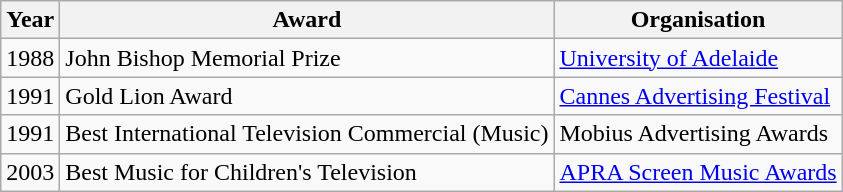<table class="wikitable">
<tr>
<th>Year</th>
<th>Award</th>
<th>Organisation</th>
</tr>
<tr>
<td>1988</td>
<td>John Bishop Memorial Prize</td>
<td><a href='#'>University of Adelaide</a></td>
</tr>
<tr>
<td>1991</td>
<td>Gold Lion Award</td>
<td><a href='#'>Cannes Advertising Festival</a></td>
</tr>
<tr>
<td>1991</td>
<td>Best International Television Commercial (Music)</td>
<td>Mobius Advertising Awards</td>
</tr>
<tr>
<td>2003</td>
<td>Best Music for Children's Television</td>
<td><a href='#'>APRA Screen Music Awards</a></td>
</tr>
</table>
